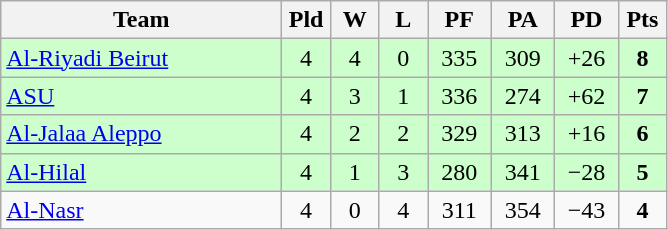<table class="wikitable" style="text-align:center;">
<tr>
<th width=180>Team</th>
<th width=25>Pld</th>
<th width=25>W</th>
<th width=25>L</th>
<th width=35>PF</th>
<th width=35>PA</th>
<th width=35>PD</th>
<th width=25>Pts</th>
</tr>
<tr bgcolor=#ccffcc>
<td align="left"> <a href='#'>Al-Riyadi Beirut</a></td>
<td>4</td>
<td>4</td>
<td>0</td>
<td>335</td>
<td>309</td>
<td>+26</td>
<td><strong>8</strong></td>
</tr>
<tr bgcolor=#ccffcc>
<td align="left"> <a href='#'>ASU</a></td>
<td>4</td>
<td>3</td>
<td>1</td>
<td>336</td>
<td>274</td>
<td>+62</td>
<td><strong>7</strong></td>
</tr>
<tr bgcolor=#ccffcc>
<td align="left"> <a href='#'>Al-Jalaa Aleppo</a></td>
<td>4</td>
<td>2</td>
<td>2</td>
<td>329</td>
<td>313</td>
<td>+16</td>
<td><strong>6</strong></td>
</tr>
<tr bgcolor=#ccffcc>
<td align="left"> <a href='#'>Al-Hilal</a></td>
<td>4</td>
<td>1</td>
<td>3</td>
<td>280</td>
<td>341</td>
<td>−28</td>
<td><strong>5</strong></td>
</tr>
<tr>
<td align="left"> <a href='#'>Al-Nasr</a></td>
<td>4</td>
<td>0</td>
<td>4</td>
<td>311</td>
<td>354</td>
<td>−43</td>
<td><strong>4</strong></td>
</tr>
</table>
